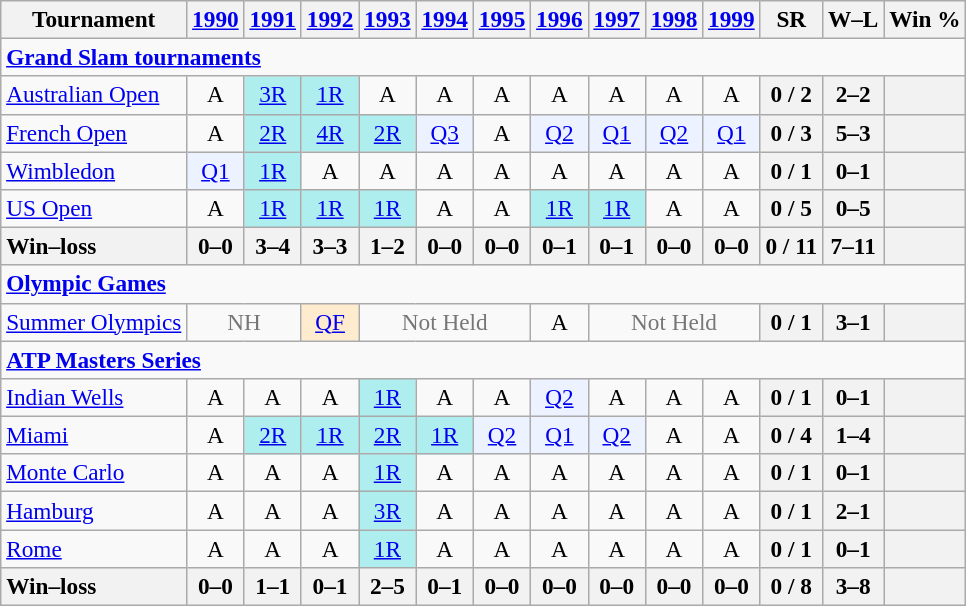<table class=wikitable style=text-align:center;font-size:97%>
<tr>
<th>Tournament</th>
<th><a href='#'>1990</a></th>
<th><a href='#'>1991</a></th>
<th><a href='#'>1992</a></th>
<th><a href='#'>1993</a></th>
<th><a href='#'>1994</a></th>
<th><a href='#'>1995</a></th>
<th><a href='#'>1996</a></th>
<th><a href='#'>1997</a></th>
<th><a href='#'>1998</a></th>
<th><a href='#'>1999</a></th>
<th>SR</th>
<th>W–L</th>
<th>Win %</th>
</tr>
<tr>
<td colspan=23 align=left><strong><a href='#'>Grand Slam tournaments</a></strong></td>
</tr>
<tr>
<td align=left><a href='#'>Australian Open</a></td>
<td>A</td>
<td bgcolor=afeeee><a href='#'>3R</a></td>
<td bgcolor=afeeee><a href='#'>1R</a></td>
<td>A</td>
<td>A</td>
<td>A</td>
<td>A</td>
<td>A</td>
<td>A</td>
<td>A</td>
<th>0 / 2</th>
<th>2–2</th>
<th></th>
</tr>
<tr>
<td align=left><a href='#'>French Open</a></td>
<td>A</td>
<td bgcolor=afeeee><a href='#'>2R</a></td>
<td bgcolor=afeeee><a href='#'>4R</a></td>
<td bgcolor=afeeee><a href='#'>2R</a></td>
<td bgcolor=ecf2ff><a href='#'>Q3</a></td>
<td>A</td>
<td bgcolor=ecf2ff><a href='#'>Q2</a></td>
<td bgcolor=ecf2ff><a href='#'>Q1</a></td>
<td bgcolor=ecf2ff><a href='#'>Q2</a></td>
<td bgcolor=ecf2ff><a href='#'>Q1</a></td>
<th>0 / 3</th>
<th>5–3</th>
<th></th>
</tr>
<tr>
<td align=left><a href='#'>Wimbledon</a></td>
<td bgcolor=ecf2ff><a href='#'>Q1</a></td>
<td bgcolor=afeeee><a href='#'>1R</a></td>
<td>A</td>
<td>A</td>
<td>A</td>
<td>A</td>
<td>A</td>
<td>A</td>
<td>A</td>
<td>A</td>
<th>0 / 1</th>
<th>0–1</th>
<th></th>
</tr>
<tr>
<td align=left><a href='#'>US Open</a></td>
<td>A</td>
<td bgcolor=afeeee><a href='#'>1R</a></td>
<td bgcolor=afeeee><a href='#'>1R</a></td>
<td bgcolor=afeeee><a href='#'>1R</a></td>
<td>A</td>
<td>A</td>
<td bgcolor=afeeee><a href='#'>1R</a></td>
<td bgcolor=afeeee><a href='#'>1R</a></td>
<td>A</td>
<td>A</td>
<th>0 / 5</th>
<th>0–5</th>
<th></th>
</tr>
<tr>
<th style=text-align:left>Win–loss</th>
<th>0–0</th>
<th>3–4</th>
<th>3–3</th>
<th>1–2</th>
<th>0–0</th>
<th>0–0</th>
<th>0–1</th>
<th>0–1</th>
<th>0–0</th>
<th>0–0</th>
<th>0 / 11</th>
<th>7–11</th>
<th></th>
</tr>
<tr>
<td colspan=20 align=left><strong><a href='#'>Olympic Games</a></strong></td>
</tr>
<tr>
<td align=left><a href='#'>Summer Olympics</a></td>
<td colspan=2 style=color:#767676>NH</td>
<td bgcolor=ffebcd><a href='#'>QF</a></td>
<td colspan=3 style=color:#767676>Not Held</td>
<td>A</td>
<td colspan=3 style=color:#767676>Not Held</td>
<th>0 / 1</th>
<th>3–1</th>
<th></th>
</tr>
<tr>
<td colspan=23 align=left><strong><a href='#'>ATP Masters Series</a></strong></td>
</tr>
<tr>
<td align=left><a href='#'>Indian Wells</a></td>
<td>A</td>
<td>A</td>
<td>A</td>
<td bgcolor=afeeee><a href='#'>1R</a></td>
<td>A</td>
<td>A</td>
<td bgcolor=ecf2ff><a href='#'>Q2</a></td>
<td>A</td>
<td>A</td>
<td>A</td>
<th>0 / 1</th>
<th>0–1</th>
<th></th>
</tr>
<tr>
<td align=left><a href='#'>Miami</a></td>
<td>A</td>
<td bgcolor=afeeee><a href='#'>2R</a></td>
<td bgcolor=afeeee><a href='#'>1R</a></td>
<td bgcolor=afeeee><a href='#'>2R</a></td>
<td bgcolor=afeeee><a href='#'>1R</a></td>
<td bgcolor=ecf2ff><a href='#'>Q2</a></td>
<td bgcolor=ecf2ff><a href='#'>Q1</a></td>
<td bgcolor=ecf2ff><a href='#'>Q2</a></td>
<td>A</td>
<td>A</td>
<th>0 / 4</th>
<th>1–4</th>
<th></th>
</tr>
<tr>
<td align=left><a href='#'>Monte Carlo</a></td>
<td>A</td>
<td>A</td>
<td>A</td>
<td bgcolor=afeeee><a href='#'>1R</a></td>
<td>A</td>
<td>A</td>
<td>A</td>
<td>A</td>
<td>A</td>
<td>A</td>
<th>0 / 1</th>
<th>0–1</th>
<th></th>
</tr>
<tr>
<td align=left><a href='#'>Hamburg</a></td>
<td>A</td>
<td>A</td>
<td>A</td>
<td bgcolor=afeeee><a href='#'>3R</a></td>
<td>A</td>
<td>A</td>
<td>A</td>
<td>A</td>
<td>A</td>
<td>A</td>
<th>0 / 1</th>
<th>2–1</th>
<th></th>
</tr>
<tr>
<td align=left><a href='#'>Rome</a></td>
<td>A</td>
<td>A</td>
<td>A</td>
<td bgcolor=afeeee><a href='#'>1R</a></td>
<td>A</td>
<td>A</td>
<td>A</td>
<td>A</td>
<td>A</td>
<td>A</td>
<th>0 / 1</th>
<th>0–1</th>
<th></th>
</tr>
<tr>
<th style=text-align:left>Win–loss</th>
<th>0–0</th>
<th>1–1</th>
<th>0–1</th>
<th>2–5</th>
<th>0–1</th>
<th>0–0</th>
<th>0–0</th>
<th>0–0</th>
<th>0–0</th>
<th>0–0</th>
<th>0 / 8</th>
<th>3–8</th>
<th></th>
</tr>
</table>
